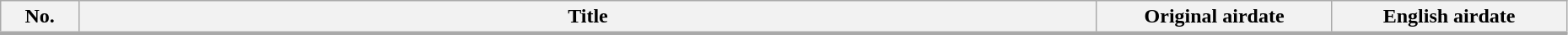<table class="wikitable" width="98%">
<tr style="border-bottom: 3px solid #aaa;">
<th width="5%">No.</th>
<th>Title</th>
<th width="15%">Original airdate</th>
<th width="15%">English airdate</th>
</tr>
<tr>
</tr>
</table>
